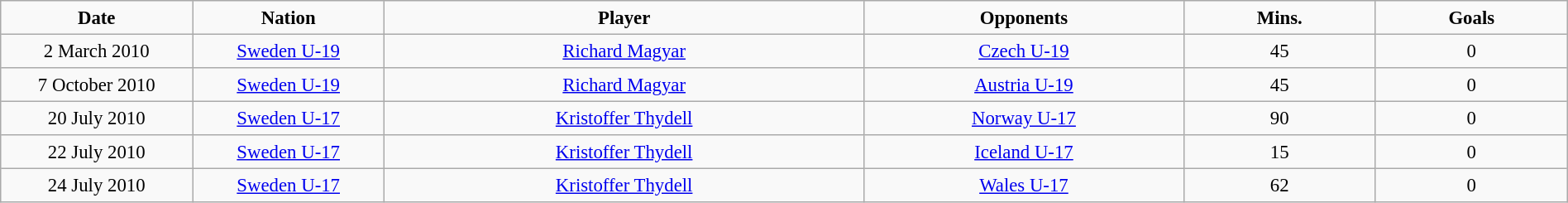<table class= width=90% border="2" cellpadding="4" cellspacing="0" style="text-align=center: 1em 1em 1em 0; background: #f9f9f9; border: 1px #aaa solid; border-collapse: collapse; font-size: 95%;">
<tr>
<th width=6%>Date</th>
<th width=6%>Nation</th>
<th width=15%>Player</th>
<th width=10%>Opponents</th>
<th width=6%>Mins.</th>
<th width=6%>Goals</th>
</tr>
<tr>
<td align=center>2 March 2010</td>
<td align=center> <a href='#'>Sweden U-19</a></td>
<td align=center><a href='#'>Richard Magyar</a></td>
<td align=center> <a href='#'>Czech U-19</a></td>
<td align=center>45</td>
<td align=center>0</td>
</tr>
<tr>
<td align=center>7 October 2010</td>
<td align=center> <a href='#'>Sweden U-19</a></td>
<td align=center><a href='#'>Richard Magyar</a></td>
<td align=center> <a href='#'>Austria U-19</a></td>
<td align=center>45</td>
<td align=center>0</td>
</tr>
<tr>
<td align=center>20 July 2010</td>
<td align=center> <a href='#'>Sweden U-17</a></td>
<td align=center><a href='#'>Kristoffer Thydell</a></td>
<td align=center> <a href='#'>Norway U-17</a></td>
<td align=center>90</td>
<td align=center>0</td>
</tr>
<tr>
<td align=center>22 July 2010</td>
<td align=center> <a href='#'>Sweden U-17</a></td>
<td align=center><a href='#'>Kristoffer Thydell</a></td>
<td align=center> <a href='#'>Iceland U-17</a></td>
<td align=center>15</td>
<td align=center>0</td>
</tr>
<tr>
<td align=center>24 July 2010</td>
<td align=center> <a href='#'>Sweden U-17</a></td>
<td align=center><a href='#'>Kristoffer Thydell</a></td>
<td align=center> <a href='#'>Wales U-17</a></td>
<td align=center>62</td>
<td align=center>0</td>
</tr>
</table>
